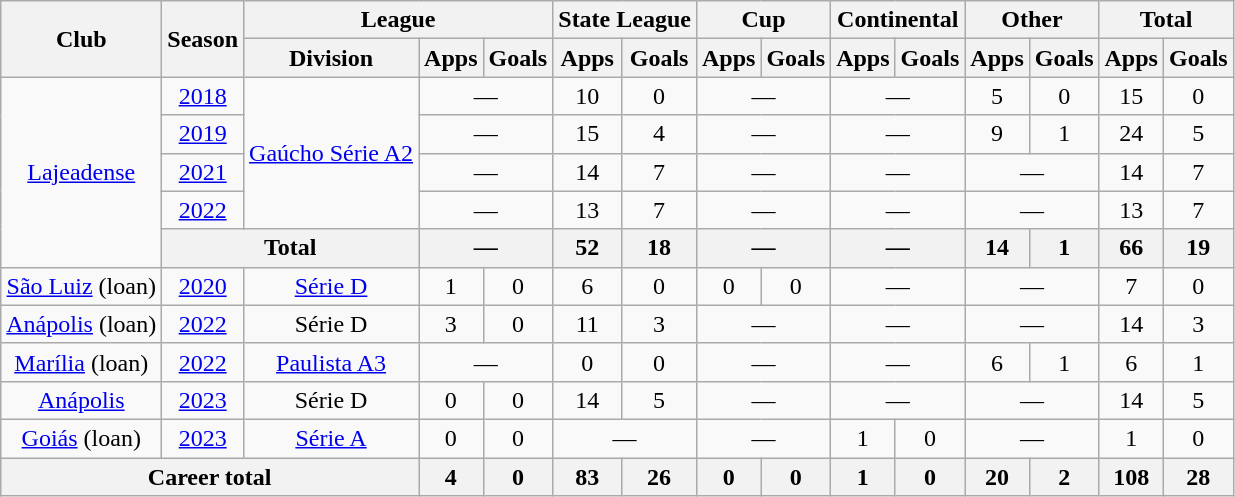<table class="wikitable" style="text-align: center;">
<tr>
<th rowspan="2">Club</th>
<th rowspan="2">Season</th>
<th colspan="3">League</th>
<th colspan="2">State League</th>
<th colspan="2">Cup</th>
<th colspan="2">Continental</th>
<th colspan="2">Other</th>
<th colspan="2">Total</th>
</tr>
<tr>
<th>Division</th>
<th>Apps</th>
<th>Goals</th>
<th>Apps</th>
<th>Goals</th>
<th>Apps</th>
<th>Goals</th>
<th>Apps</th>
<th>Goals</th>
<th>Apps</th>
<th>Goals</th>
<th>Apps</th>
<th>Goals</th>
</tr>
<tr>
<td rowspan="5" valign="center"><a href='#'>Lajeadense</a></td>
<td><a href='#'>2018</a></td>
<td rowspan="4"><a href='#'>Gaúcho Série A2</a></td>
<td colspan="2">—</td>
<td>10</td>
<td>0</td>
<td colspan="2">—</td>
<td colspan="2">—</td>
<td>5</td>
<td>0</td>
<td>15</td>
<td>0</td>
</tr>
<tr>
<td><a href='#'>2019</a></td>
<td colspan="2">—</td>
<td>15</td>
<td>4</td>
<td colspan="2">—</td>
<td colspan="2">—</td>
<td>9</td>
<td>1</td>
<td>24</td>
<td>5</td>
</tr>
<tr>
<td><a href='#'>2021</a></td>
<td colspan="2">—</td>
<td>14</td>
<td>7</td>
<td colspan="2">—</td>
<td colspan="2">—</td>
<td colspan="2">—</td>
<td>14</td>
<td>7</td>
</tr>
<tr>
<td><a href='#'>2022</a></td>
<td colspan="2">—</td>
<td>13</td>
<td>7</td>
<td colspan="2">—</td>
<td colspan="2">—</td>
<td colspan="2">—</td>
<td>13</td>
<td>7</td>
</tr>
<tr>
<th colspan="2">Total</th>
<th colspan="2">—</th>
<th>52</th>
<th>18</th>
<th colspan="2">—</th>
<th colspan="2">—</th>
<th>14</th>
<th>1</th>
<th>66</th>
<th>19</th>
</tr>
<tr>
<td valign="center"><a href='#'>São Luiz</a> (loan)</td>
<td><a href='#'>2020</a></td>
<td><a href='#'>Série D</a></td>
<td>1</td>
<td>0</td>
<td>6</td>
<td>0</td>
<td>0</td>
<td>0</td>
<td colspan="2">—</td>
<td colspan="2">—</td>
<td>7</td>
<td>0</td>
</tr>
<tr>
<td valign="center"><a href='#'>Anápolis</a> (loan)</td>
<td><a href='#'>2022</a></td>
<td>Série D</td>
<td>3</td>
<td>0</td>
<td>11</td>
<td>3</td>
<td colspan="2">—</td>
<td colspan="2">—</td>
<td colspan="2">—</td>
<td>14</td>
<td>3</td>
</tr>
<tr>
<td valign="center"><a href='#'>Marília</a> (loan)</td>
<td><a href='#'>2022</a></td>
<td><a href='#'>Paulista A3</a></td>
<td colspan="2">—</td>
<td>0</td>
<td>0</td>
<td colspan="2">—</td>
<td colspan="2">—</td>
<td>6</td>
<td>1</td>
<td>6</td>
<td>1</td>
</tr>
<tr>
<td valign="center"><a href='#'>Anápolis</a></td>
<td><a href='#'>2023</a></td>
<td>Série D</td>
<td>0</td>
<td>0</td>
<td>14</td>
<td>5</td>
<td colspan="2">—</td>
<td colspan="2">—</td>
<td colspan="2">—</td>
<td>14</td>
<td>5</td>
</tr>
<tr>
<td valign="center"><a href='#'>Goiás</a> (loan)</td>
<td><a href='#'>2023</a></td>
<td><a href='#'>Série A</a></td>
<td>0</td>
<td>0</td>
<td colspan="2">—</td>
<td colspan="2">—</td>
<td>1</td>
<td>0</td>
<td colspan="2">—</td>
<td>1</td>
<td>0</td>
</tr>
<tr>
<th colspan="3"><strong>Career total</strong></th>
<th>4</th>
<th>0</th>
<th>83</th>
<th>26</th>
<th>0</th>
<th>0</th>
<th>1</th>
<th>0</th>
<th>20</th>
<th>2</th>
<th>108</th>
<th>28</th>
</tr>
</table>
